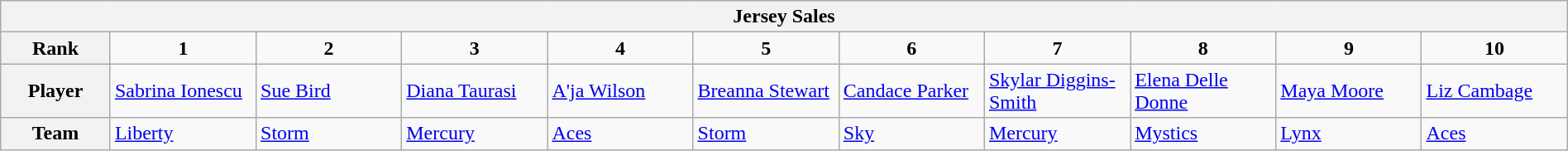<table class="wikitable" style="width: 100%">
<tr>
<th colspan=11>Jersey Sales</th>
</tr>
<tr align=center>
<th width=7%>Rank</th>
<td width=9.3%><strong>1</strong></td>
<td width=9.3%><strong>2</strong></td>
<td width=9.3%><strong>3</strong></td>
<td width=9.3%><strong>4</strong></td>
<td width=9.3%><strong>5</strong></td>
<td width=9.3%><strong>6</strong></td>
<td width=9.3%><strong>7</strong></td>
<td width=9.3%><strong>8</strong></td>
<td width=9.3%><strong>9</strong></td>
<td width=9.3%><strong>10</strong></td>
</tr>
<tr>
<th width=7%>Player</th>
<td><a href='#'>Sabrina Ionescu</a></td>
<td><a href='#'>Sue Bird</a></td>
<td><a href='#'>Diana Taurasi</a></td>
<td><a href='#'>A'ja Wilson</a></td>
<td><a href='#'>Breanna Stewart</a></td>
<td><a href='#'>Candace Parker</a></td>
<td><a href='#'>Skylar Diggins-Smith</a></td>
<td><a href='#'>Elena Delle Donne</a></td>
<td><a href='#'>Maya Moore</a></td>
<td><a href='#'>Liz Cambage</a></td>
</tr>
<tr>
<th width=7%>Team</th>
<td><a href='#'>Liberty</a></td>
<td><a href='#'>Storm</a></td>
<td><a href='#'>Mercury</a></td>
<td><a href='#'>Aces</a></td>
<td><a href='#'>Storm</a></td>
<td><a href='#'>Sky</a></td>
<td><a href='#'>Mercury</a></td>
<td><a href='#'>Mystics</a></td>
<td><a href='#'>Lynx</a></td>
<td><a href='#'>Aces</a></td>
</tr>
</table>
